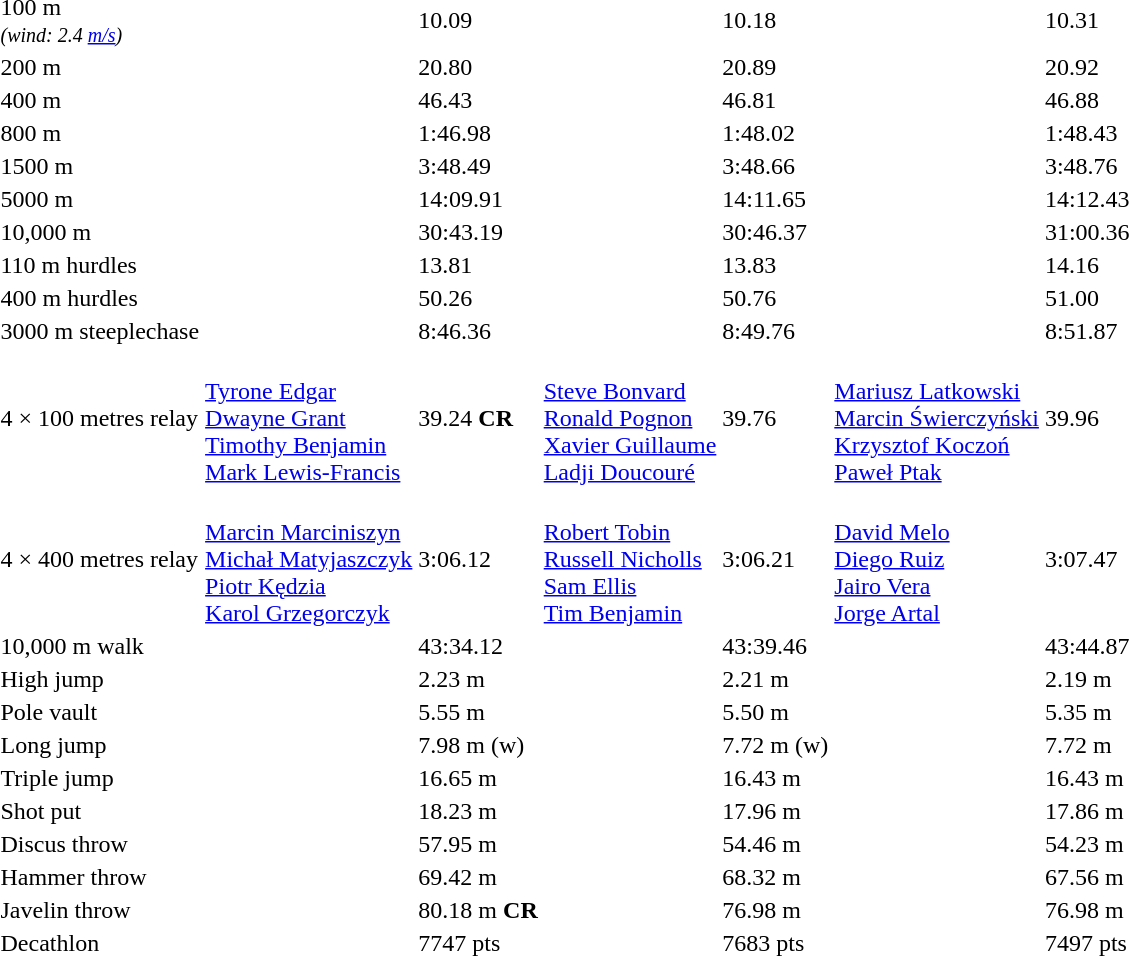<table>
<tr>
<td>100 m<br><small><em>(wind: 2.4 <a href='#'>m/s</a>)</em></small></td>
<td></td>
<td>10.09</td>
<td></td>
<td>10.18</td>
<td></td>
<td>10.31</td>
</tr>
<tr>
<td>200 m</td>
<td></td>
<td>20.80</td>
<td></td>
<td>20.89</td>
<td></td>
<td>20.92</td>
</tr>
<tr>
<td>400 m</td>
<td></td>
<td>46.43</td>
<td></td>
<td>46.81</td>
<td></td>
<td>46.88</td>
</tr>
<tr>
<td>800 m</td>
<td></td>
<td>1:46.98</td>
<td></td>
<td>1:48.02</td>
<td></td>
<td>1:48.43</td>
</tr>
<tr>
<td>1500 m</td>
<td></td>
<td>3:48.49</td>
<td></td>
<td>3:48.66</td>
<td></td>
<td>3:48.76</td>
</tr>
<tr>
<td>5000 m</td>
<td></td>
<td>14:09.91</td>
<td></td>
<td>14:11.65</td>
<td></td>
<td>14:12.43</td>
</tr>
<tr>
<td>10,000 m</td>
<td></td>
<td>30:43.19</td>
<td></td>
<td>30:46.37</td>
<td></td>
<td>31:00.36</td>
</tr>
<tr>
<td>110 m hurdles</td>
<td></td>
<td>13.81</td>
<td></td>
<td>13.83</td>
<td></td>
<td>14.16</td>
</tr>
<tr>
<td>400 m hurdles</td>
<td></td>
<td>50.26</td>
<td></td>
<td>50.76</td>
<td></td>
<td>51.00</td>
</tr>
<tr>
<td>3000 m steeplechase</td>
<td></td>
<td>8:46.36</td>
<td></td>
<td>8:49.76</td>
<td></td>
<td>8:51.87</td>
</tr>
<tr>
<td>4 × 100 metres relay</td>
<td><br><a href='#'>Tyrone Edgar</a><br><a href='#'>Dwayne Grant</a><br><a href='#'>Timothy Benjamin</a><br><a href='#'>Mark Lewis-Francis</a></td>
<td>39.24 <strong>CR</strong></td>
<td><br><a href='#'>Steve Bonvard</a><br><a href='#'>Ronald Pognon</a><br><a href='#'>Xavier Guillaume</a><br><a href='#'>Ladji Doucouré</a></td>
<td>39.76</td>
<td><br><a href='#'>Mariusz Latkowski</a><br><a href='#'>Marcin Świerczyński</a><br><a href='#'>Krzysztof Koczoń</a><br><a href='#'>Paweł Ptak</a></td>
<td>39.96</td>
</tr>
<tr>
<td>4 × 400 metres relay</td>
<td><br><a href='#'>Marcin Marciniszyn</a><br><a href='#'>Michał Matyjaszczyk</a><br><a href='#'>Piotr Kędzia</a><br><a href='#'>Karol Grzegorczyk</a></td>
<td>3:06.12</td>
<td><br><a href='#'>Robert Tobin</a><br><a href='#'>Russell Nicholls</a><br><a href='#'>Sam Ellis</a><br><a href='#'>Tim Benjamin</a></td>
<td>3:06.21</td>
<td><br><a href='#'>David Melo</a><br><a href='#'>Diego Ruiz</a><br><a href='#'>Jairo Vera</a><br><a href='#'>Jorge Artal</a></td>
<td>3:07.47</td>
</tr>
<tr>
<td>10,000 m walk</td>
<td></td>
<td>43:34.12</td>
<td></td>
<td>43:39.46</td>
<td></td>
<td>43:44.87</td>
</tr>
<tr>
<td>High jump</td>
<td></td>
<td>2.23 m</td>
<td></td>
<td>2.21 m</td>
<td></td>
<td>2.19 m</td>
</tr>
<tr>
<td>Pole vault</td>
<td></td>
<td>5.55 m</td>
<td></td>
<td>5.50 m</td>
<td></td>
<td>5.35 m</td>
</tr>
<tr>
<td>Long jump</td>
<td></td>
<td>7.98 m (w)</td>
<td></td>
<td>7.72 m (w)</td>
<td></td>
<td>7.72 m</td>
</tr>
<tr>
<td>Triple jump</td>
<td></td>
<td>16.65 m</td>
<td></td>
<td>16.43 m</td>
<td></td>
<td>16.43 m</td>
</tr>
<tr>
<td>Shot put</td>
<td></td>
<td>18.23 m</td>
<td></td>
<td>17.96 m</td>
<td></td>
<td>17.86 m</td>
</tr>
<tr>
<td>Discus throw</td>
<td></td>
<td>57.95 m</td>
<td></td>
<td>54.46 m</td>
<td></td>
<td>54.23 m</td>
</tr>
<tr>
<td>Hammer throw</td>
<td></td>
<td>69.42 m</td>
<td></td>
<td>68.32 m</td>
<td></td>
<td>67.56 m</td>
</tr>
<tr>
<td>Javelin throw</td>
<td></td>
<td>80.18 m <strong>CR</strong></td>
<td></td>
<td>76.98 m</td>
<td></td>
<td>76.98 m</td>
</tr>
<tr>
<td>Decathlon</td>
<td></td>
<td>7747 pts</td>
<td></td>
<td>7683 pts</td>
<td></td>
<td>7497 pts</td>
</tr>
</table>
